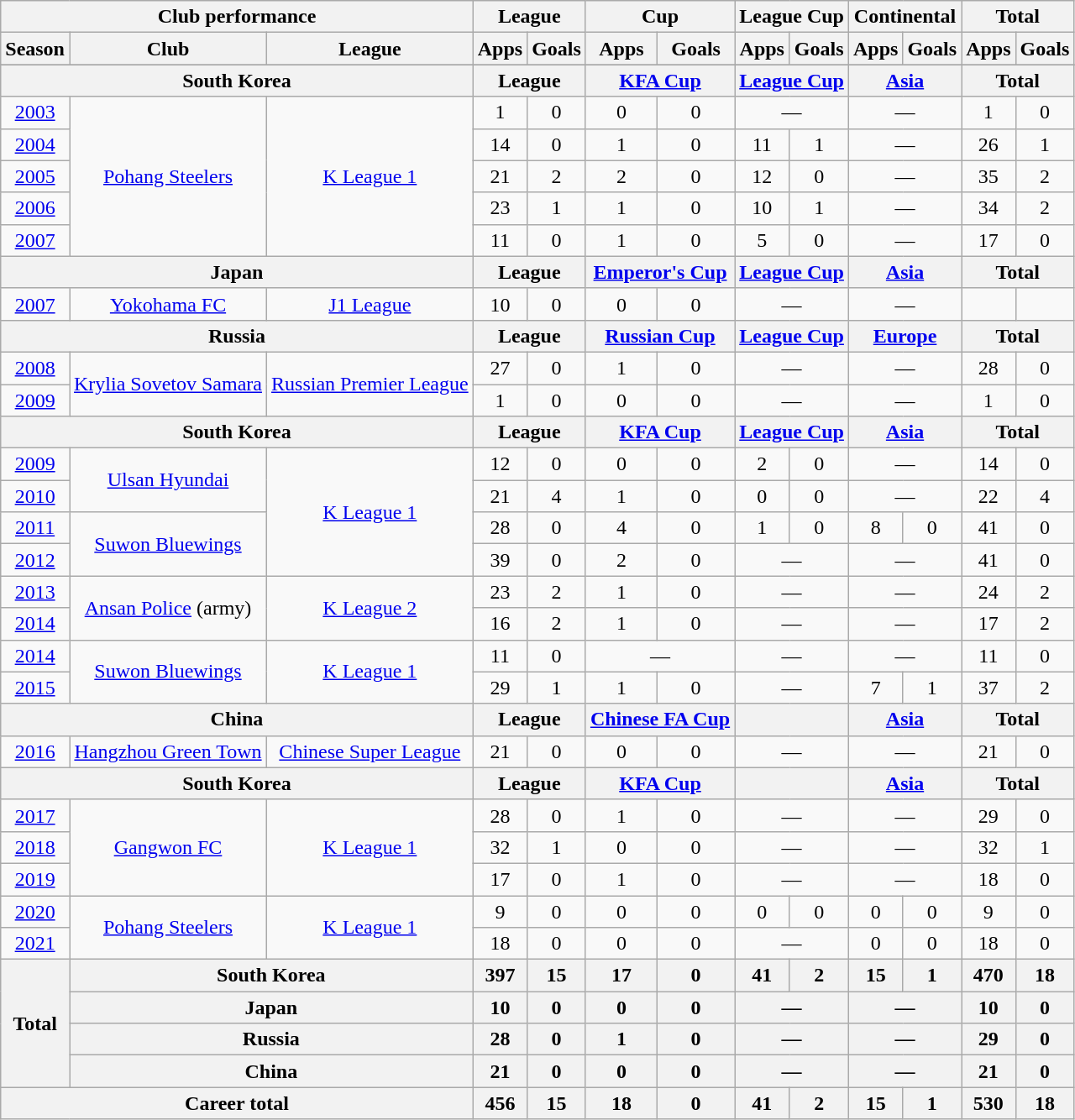<table class="wikitable" style="text-align:center">
<tr>
<th colspan=3>Club performance</th>
<th colspan=2>League</th>
<th colspan=2>Cup</th>
<th colspan=2>League Cup</th>
<th colspan=2>Continental</th>
<th colspan=2>Total</th>
</tr>
<tr>
<th>Season</th>
<th>Club</th>
<th>League</th>
<th>Apps</th>
<th>Goals</th>
<th>Apps</th>
<th>Goals</th>
<th>Apps</th>
<th>Goals</th>
<th>Apps</th>
<th>Goals</th>
<th>Apps</th>
<th>Goals</th>
</tr>
<tr>
</tr>
<tr>
<th colspan=3>South Korea</th>
<th colspan=2>League</th>
<th colspan=2><a href='#'>KFA Cup</a></th>
<th colspan=2><a href='#'>League Cup</a></th>
<th colspan=2><a href='#'>Asia</a></th>
<th colspan=2>Total</th>
</tr>
<tr>
<td><a href='#'>2003</a></td>
<td rowspan=5><a href='#'>Pohang Steelers</a></td>
<td rowspan=5><a href='#'>K League 1</a></td>
<td>1</td>
<td>0</td>
<td>0</td>
<td>0</td>
<td colspan="2">—</td>
<td colspan="2">—</td>
<td>1</td>
<td>0</td>
</tr>
<tr>
<td><a href='#'>2004</a></td>
<td>14</td>
<td>0</td>
<td>1</td>
<td>0</td>
<td>11</td>
<td>1</td>
<td colspan="2">—</td>
<td>26</td>
<td>1</td>
</tr>
<tr>
<td><a href='#'>2005</a></td>
<td>21</td>
<td>2</td>
<td>2</td>
<td>0</td>
<td>12</td>
<td>0</td>
<td colspan="2">—</td>
<td>35</td>
<td>2</td>
</tr>
<tr>
<td><a href='#'>2006</a></td>
<td>23</td>
<td>1</td>
<td>1</td>
<td>0</td>
<td>10</td>
<td>1</td>
<td colspan="2">—</td>
<td>34</td>
<td>2</td>
</tr>
<tr>
<td><a href='#'>2007</a></td>
<td>11</td>
<td>0</td>
<td>1</td>
<td>0</td>
<td>5</td>
<td>0</td>
<td colspan="2">—</td>
<td>17</td>
<td>0</td>
</tr>
<tr>
<th colspan=3>Japan</th>
<th colspan=2>League</th>
<th colspan=2><a href='#'>Emperor's Cup</a></th>
<th colspan=2><a href='#'>League Cup</a></th>
<th colspan=2><a href='#'>Asia</a></th>
<th colspan=2>Total</th>
</tr>
<tr>
<td><a href='#'>2007</a></td>
<td rowspan=1><a href='#'>Yokohama FC</a></td>
<td rowspan=1><a href='#'>J1 League</a></td>
<td>10</td>
<td>0</td>
<td>0</td>
<td>0</td>
<td colspan="2">—</td>
<td colspan="2">—</td>
<td></td>
<td></td>
</tr>
<tr>
<th colspan=3>Russia</th>
<th colspan=2>League</th>
<th colspan=2><a href='#'>Russian Cup</a></th>
<th colspan=2><a href='#'>League Cup</a></th>
<th colspan=2><a href='#'>Europe</a></th>
<th colspan=2>Total</th>
</tr>
<tr>
<td><a href='#'>2008</a></td>
<td rowspan=2><a href='#'>Krylia Sovetov Samara</a></td>
<td rowspan=2><a href='#'>Russian Premier League</a></td>
<td>27</td>
<td>0</td>
<td>1</td>
<td>0</td>
<td colspan="2">—</td>
<td colspan="2">—</td>
<td>28</td>
<td>0</td>
</tr>
<tr>
<td><a href='#'>2009</a></td>
<td>1</td>
<td>0</td>
<td>0</td>
<td>0</td>
<td colspan="2">—</td>
<td colspan="2">—</td>
<td>1</td>
<td>0</td>
</tr>
<tr>
<th colspan=3>South Korea</th>
<th colspan=2>League</th>
<th colspan=2><a href='#'>KFA Cup</a></th>
<th colspan=2><a href='#'>League Cup</a></th>
<th colspan=2><a href='#'>Asia</a></th>
<th colspan=2>Total</th>
</tr>
<tr>
<td><a href='#'>2009</a></td>
<td rowspan=2><a href='#'>Ulsan Hyundai</a></td>
<td rowspan=4><a href='#'>K League 1</a></td>
<td>12</td>
<td>0</td>
<td>0</td>
<td>0</td>
<td>2</td>
<td>0</td>
<td colspan="2">—</td>
<td>14</td>
<td>0</td>
</tr>
<tr>
<td><a href='#'>2010</a></td>
<td>21</td>
<td>4</td>
<td>1</td>
<td>0</td>
<td>0</td>
<td>0</td>
<td colspan="2">—</td>
<td>22</td>
<td>4</td>
</tr>
<tr>
<td><a href='#'>2011</a></td>
<td rowspan=2><a href='#'>Suwon Bluewings</a></td>
<td>28</td>
<td>0</td>
<td>4</td>
<td>0</td>
<td>1</td>
<td>0</td>
<td>8</td>
<td>0</td>
<td>41</td>
<td>0</td>
</tr>
<tr>
<td><a href='#'>2012</a></td>
<td>39</td>
<td>0</td>
<td>2</td>
<td>0</td>
<td colspan="2">—</td>
<td colspan="2">—</td>
<td>41</td>
<td>0</td>
</tr>
<tr>
<td><a href='#'>2013</a></td>
<td rowspan=2><a href='#'>Ansan Police</a> (army)</td>
<td rowspan=2><a href='#'>K League 2</a></td>
<td>23</td>
<td>2</td>
<td>1</td>
<td>0</td>
<td colspan="2">—</td>
<td colspan="2">—</td>
<td>24</td>
<td>2</td>
</tr>
<tr>
<td><a href='#'>2014</a></td>
<td>16</td>
<td>2</td>
<td>1</td>
<td>0</td>
<td colspan="2">—</td>
<td colspan="2">—</td>
<td>17</td>
<td>2</td>
</tr>
<tr>
<td><a href='#'>2014</a></td>
<td rowspan=2><a href='#'>Suwon Bluewings</a></td>
<td rowspan=2><a href='#'>K League 1</a></td>
<td>11</td>
<td>0</td>
<td colspan="2">—</td>
<td colspan="2">—</td>
<td colspan="2">—</td>
<td>11</td>
<td>0</td>
</tr>
<tr>
<td><a href='#'>2015</a></td>
<td>29</td>
<td>1</td>
<td>1</td>
<td>0</td>
<td colspan="2">—</td>
<td>7</td>
<td>1</td>
<td>37</td>
<td>2</td>
</tr>
<tr>
<th colspan=3>China</th>
<th colspan=2>League</th>
<th colspan=2><a href='#'>Chinese FA Cup</a></th>
<th colspan=2></th>
<th colspan=2><a href='#'>Asia</a></th>
<th colspan=2>Total</th>
</tr>
<tr>
<td><a href='#'>2016</a></td>
<td rowspan=1><a href='#'>Hangzhou Green Town</a></td>
<td rowspan=1><a href='#'>Chinese Super League</a></td>
<td>21</td>
<td>0</td>
<td>0</td>
<td>0</td>
<td colspan="2">—</td>
<td colspan="2">—</td>
<td>21</td>
<td>0</td>
</tr>
<tr>
<th colspan=3>South Korea</th>
<th colspan=2>League</th>
<th colspan=2><a href='#'>KFA Cup</a></th>
<th colspan=2></th>
<th colspan=2><a href='#'>Asia</a></th>
<th colspan=2>Total</th>
</tr>
<tr>
<td><a href='#'>2017</a></td>
<td rowspan=3><a href='#'>Gangwon FC</a></td>
<td rowspan=3><a href='#'>K League 1</a></td>
<td>28</td>
<td>0</td>
<td>1</td>
<td>0</td>
<td colspan="2">—</td>
<td colspan="2">—</td>
<td>29</td>
<td>0</td>
</tr>
<tr>
<td><a href='#'>2018</a></td>
<td>32</td>
<td>1</td>
<td>0</td>
<td>0</td>
<td colspan="2">—</td>
<td colspan="2">—</td>
<td>32</td>
<td>1</td>
</tr>
<tr>
<td><a href='#'>2019</a></td>
<td>17</td>
<td>0</td>
<td>1</td>
<td>0</td>
<td colspan="2">—</td>
<td colspan="2">—</td>
<td>18</td>
<td>0</td>
</tr>
<tr>
<td><a href='#'>2020</a></td>
<td rowspan="2"><a href='#'>Pohang Steelers</a></td>
<td rowspan="2"><a href='#'>K League 1</a></td>
<td>9</td>
<td>0</td>
<td>0</td>
<td>0</td>
<td>0</td>
<td>0</td>
<td>0</td>
<td>0</td>
<td>9</td>
<td>0</td>
</tr>
<tr>
<td><a href='#'>2021</a></td>
<td>18</td>
<td>0</td>
<td>0</td>
<td>0</td>
<td colspan="2">—</td>
<td>0</td>
<td>0</td>
<td>18</td>
<td>0</td>
</tr>
<tr>
<th rowspan=4>Total</th>
<th colspan=2>South Korea</th>
<th>397</th>
<th>15</th>
<th>17</th>
<th>0</th>
<th>41</th>
<th>2</th>
<th>15</th>
<th>1</th>
<th>470</th>
<th>18</th>
</tr>
<tr>
<th colspan=2>Japan</th>
<th>10</th>
<th>0</th>
<th>0</th>
<th>0</th>
<th colspan="2">—</th>
<th colspan="2">—</th>
<th>10</th>
<th>0</th>
</tr>
<tr>
<th colspan=2>Russia</th>
<th>28</th>
<th>0</th>
<th>1</th>
<th>0</th>
<th colspan="2">—</th>
<th colspan="2">—</th>
<th>29</th>
<th>0</th>
</tr>
<tr>
<th colspan=2>China</th>
<th>21</th>
<th>0</th>
<th>0</th>
<th>0</th>
<th colspan="2">—</th>
<th colspan="2">—</th>
<th>21</th>
<th>0</th>
</tr>
<tr>
<th colspan=3>Career total</th>
<th>456</th>
<th>15</th>
<th>18</th>
<th>0</th>
<th>41</th>
<th>2</th>
<th>15</th>
<th>1</th>
<th>530</th>
<th>18</th>
</tr>
</table>
